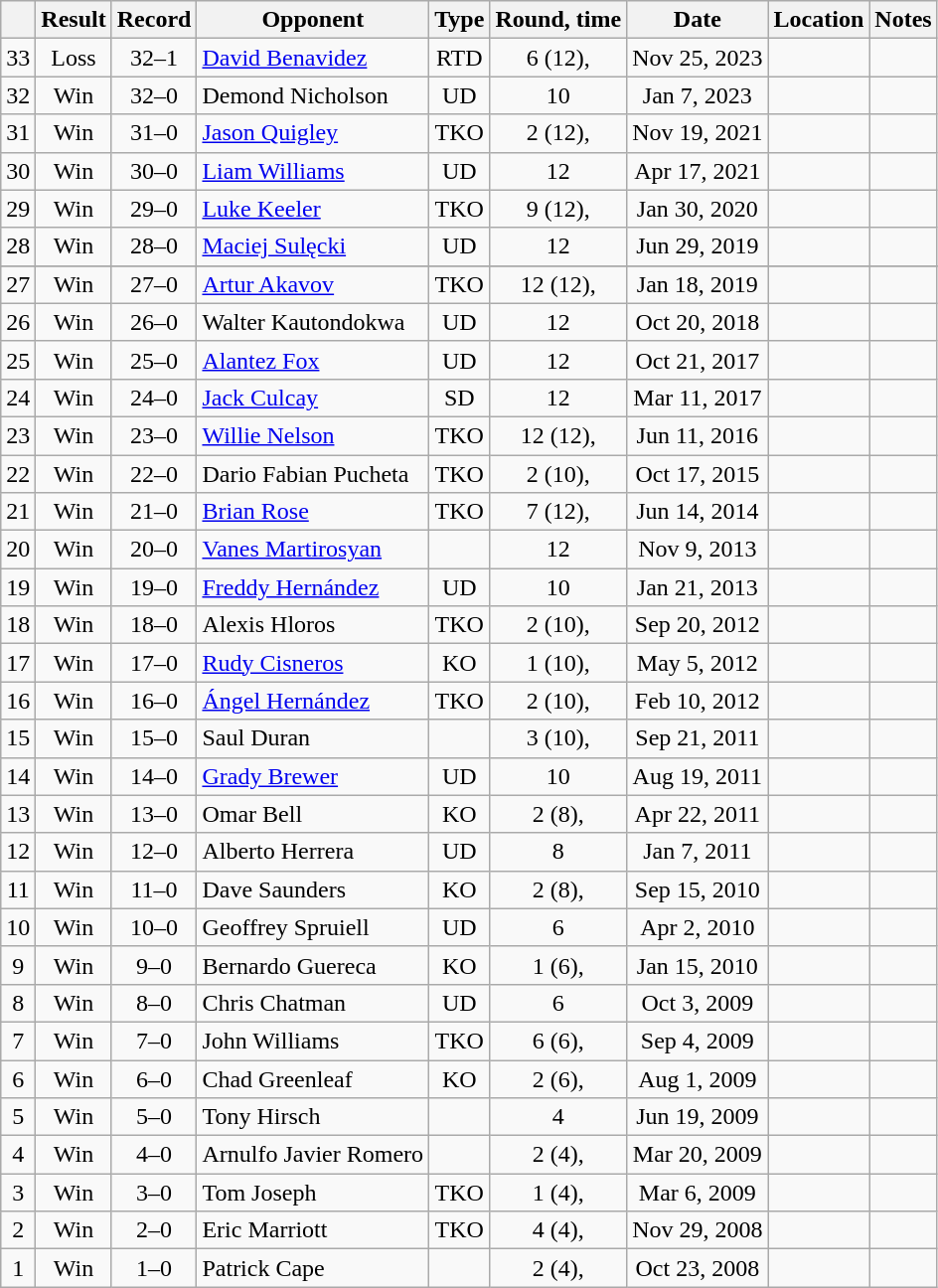<table class="wikitable" style="text-align:center">
<tr>
<th></th>
<th>Result</th>
<th>Record</th>
<th>Opponent</th>
<th>Type</th>
<th>Round, time</th>
<th>Date</th>
<th>Location</th>
<th>Notes</th>
</tr>
<tr>
<td>33</td>
<td>Loss</td>
<td>32–1</td>
<td align=left><a href='#'>David Benavidez</a></td>
<td>RTD</td>
<td>6 (12), </td>
<td>Nov 25, 2023</td>
<td align=left></td>
<td align=left></td>
</tr>
<tr>
<td>32</td>
<td>Win</td>
<td>32–0</td>
<td align=left>Demond Nicholson</td>
<td>UD</td>
<td>10</td>
<td>Jan 7, 2023</td>
<td style="text-align:left;"></td>
<td></td>
</tr>
<tr>
<td>31</td>
<td>Win</td>
<td>31–0</td>
<td style="text-align:left;"><a href='#'>Jason Quigley</a></td>
<td>TKO</td>
<td>2 (12), </td>
<td>Nov 19, 2021</td>
<td style="text-align:left;"></td>
<td style="text-align:left;"></td>
</tr>
<tr>
<td>30</td>
<td>Win</td>
<td>30–0</td>
<td style="text-align:left;"><a href='#'>Liam Williams</a></td>
<td>UD</td>
<td>12</td>
<td>Apr 17, 2021</td>
<td style="text-align:left;"></td>
<td style="text-align:left;"></td>
</tr>
<tr>
<td>29</td>
<td>Win</td>
<td>29–0</td>
<td style="text-align:left;"><a href='#'>Luke Keeler</a></td>
<td>TKO</td>
<td>9 (12), </td>
<td>Jan 30, 2020</td>
<td style="text-align:left;"></td>
<td style="text-align:left;"></td>
</tr>
<tr>
<td>28</td>
<td>Win</td>
<td>28–0</td>
<td style="text-align:left;"><a href='#'>Maciej Sulęcki</a></td>
<td>UD</td>
<td>12</td>
<td>Jun 29, 2019</td>
<td style="text-align:left;"></td>
<td style="text-align:left;"></td>
</tr>
<tr>
</tr>
<tr>
<td>27</td>
<td>Win</td>
<td>27–0</td>
<td style="text-align:left;"><a href='#'>Artur Akavov</a></td>
<td>TKO</td>
<td>12 (12), </td>
<td>Jan 18, 2019</td>
<td style="text-align:left;"></td>
<td style="text-align:left;"></td>
</tr>
<tr>
<td>26</td>
<td>Win</td>
<td>26–0</td>
<td style="text-align:left;">Walter Kautondokwa</td>
<td>UD</td>
<td>12</td>
<td>Oct 20, 2018</td>
<td style="text-align:left;"></td>
<td style="text-align:left;"></td>
</tr>
<tr>
<td>25</td>
<td>Win</td>
<td>25–0</td>
<td style="text-align:left;"><a href='#'>Alantez Fox</a></td>
<td>UD</td>
<td>12</td>
<td>Oct 21, 2017</td>
<td style="text-align:left;"></td>
<td></td>
</tr>
<tr>
<td>24</td>
<td>Win</td>
<td>24–0</td>
<td style="text-align:left;"><a href='#'>Jack Culcay</a></td>
<td>SD</td>
<td>12</td>
<td>Mar 11, 2017</td>
<td style="text-align:left;"></td>
<td style="text-align:left;"></td>
</tr>
<tr>
<td>23</td>
<td>Win</td>
<td>23–0</td>
<td style="text-align:left;"><a href='#'>Willie Nelson</a></td>
<td>TKO</td>
<td>12 (12), </td>
<td>Jun 11, 2016</td>
<td style="text-align:left;"></td>
<td></td>
</tr>
<tr>
<td>22</td>
<td>Win</td>
<td>22–0</td>
<td style="text-align:left;">Dario Fabian Pucheta</td>
<td>TKO</td>
<td>2 (10), </td>
<td>Oct 17, 2015</td>
<td style="text-align:left;"></td>
<td style="text-align:left;"></td>
</tr>
<tr>
<td>21</td>
<td>Win</td>
<td>21–0</td>
<td style="text-align:left;"><a href='#'>Brian Rose</a></td>
<td>TKO</td>
<td>7 (12), </td>
<td>Jun 14, 2014</td>
<td style="text-align:left;"></td>
<td style="text-align:left;"></td>
</tr>
<tr>
<td>20</td>
<td>Win</td>
<td>20–0</td>
<td style="text-align:left;"><a href='#'>Vanes Martirosyan</a></td>
<td></td>
<td>12</td>
<td>Nov 9, 2013</td>
<td style="text-align:left;"></td>
<td style="text-align:left;"></td>
</tr>
<tr>
<td>19</td>
<td>Win</td>
<td>19–0</td>
<td style="text-align:left;"><a href='#'>Freddy Hernández</a></td>
<td>UD</td>
<td>10</td>
<td>Jan 21, 2013</td>
<td style="text-align:left;"></td>
<td></td>
</tr>
<tr>
<td>18</td>
<td>Win</td>
<td>18–0</td>
<td style="text-align:left;">Alexis Hloros</td>
<td>TKO</td>
<td>2 (10), </td>
<td>Sep 20, 2012</td>
<td style="text-align:left;"></td>
<td></td>
</tr>
<tr>
<td>17</td>
<td>Win</td>
<td>17–0</td>
<td style="text-align:left;"><a href='#'>Rudy Cisneros</a></td>
<td>KO</td>
<td>1 (10), </td>
<td>May 5, 2012</td>
<td style="text-align:left;"></td>
<td></td>
</tr>
<tr>
<td>16</td>
<td>Win</td>
<td>16–0</td>
<td style="text-align:left;"><a href='#'>Ángel Hernández</a></td>
<td>TKO</td>
<td>2 (10), </td>
<td>Feb 10, 2012</td>
<td style="text-align:left;"></td>
<td></td>
</tr>
<tr>
<td>15</td>
<td>Win</td>
<td>15–0</td>
<td style="text-align:left;">Saul Duran</td>
<td></td>
<td>3 (10), </td>
<td>Sep 21, 2011</td>
<td style="text-align:left;"></td>
<td></td>
</tr>
<tr>
<td>14</td>
<td>Win</td>
<td>14–0</td>
<td style="text-align:left;"><a href='#'>Grady Brewer</a></td>
<td>UD</td>
<td>10</td>
<td>Aug 19, 2011</td>
<td style="text-align:left;"></td>
<td></td>
</tr>
<tr>
<td>13</td>
<td>Win</td>
<td>13–0</td>
<td style="text-align:left;">Omar Bell</td>
<td>KO</td>
<td>2 (8), </td>
<td>Apr 22, 2011</td>
<td style="text-align:left;"></td>
<td></td>
</tr>
<tr>
<td>12</td>
<td>Win</td>
<td>12–0</td>
<td style="text-align:left;">Alberto Herrera</td>
<td>UD</td>
<td>8</td>
<td>Jan 7, 2011</td>
<td style="text-align:left;"></td>
<td></td>
</tr>
<tr>
<td>11</td>
<td>Win</td>
<td>11–0</td>
<td style="text-align:left;">Dave Saunders</td>
<td>KO</td>
<td>2 (8), </td>
<td>Sep 15, 2010</td>
<td style="text-align:left;"></td>
<td></td>
</tr>
<tr>
<td>10</td>
<td>Win</td>
<td>10–0</td>
<td style="text-align:left;">Geoffrey Spruiell</td>
<td>UD</td>
<td>6</td>
<td>Apr 2, 2010</td>
<td style="text-align:left;"></td>
<td></td>
</tr>
<tr>
<td>9</td>
<td>Win</td>
<td>9–0</td>
<td style="text-align:left;">Bernardo Guereca</td>
<td>KO</td>
<td>1 (6), </td>
<td>Jan 15, 2010</td>
<td style="text-align:left;"></td>
<td></td>
</tr>
<tr>
<td>8</td>
<td>Win</td>
<td>8–0</td>
<td style="text-align:left;">Chris Chatman</td>
<td>UD</td>
<td>6</td>
<td>Oct 3, 2009</td>
<td style="text-align:left;"></td>
<td></td>
</tr>
<tr>
<td>7</td>
<td>Win</td>
<td>7–0</td>
<td style="text-align:left;">John Williams</td>
<td>TKO</td>
<td>6 (6), </td>
<td>Sep 4, 2009</td>
<td style="text-align:left;"></td>
<td></td>
</tr>
<tr>
<td>6</td>
<td>Win</td>
<td>6–0</td>
<td style="text-align:left;">Chad Greenleaf</td>
<td>KO</td>
<td>2 (6), </td>
<td>Aug 1, 2009</td>
<td style="text-align:left;"></td>
<td></td>
</tr>
<tr>
<td>5</td>
<td>Win</td>
<td>5–0</td>
<td style="text-align:left;">Tony Hirsch</td>
<td></td>
<td>4</td>
<td>Jun 19, 2009</td>
<td style="text-align:left;"></td>
<td></td>
</tr>
<tr>
<td>4</td>
<td>Win</td>
<td>4–0</td>
<td style="text-align:left;">Arnulfo Javier Romero</td>
<td></td>
<td>2 (4), </td>
<td>Mar 20, 2009</td>
<td style="text-align:left;"></td>
<td></td>
</tr>
<tr>
<td>3</td>
<td>Win</td>
<td>3–0</td>
<td style="text-align:left;">Tom Joseph</td>
<td>TKO</td>
<td>1 (4), </td>
<td>Mar 6, 2009</td>
<td style="text-align:left;"></td>
<td></td>
</tr>
<tr>
<td>2</td>
<td>Win</td>
<td>2–0</td>
<td style="text-align:left;">Eric Marriott</td>
<td>TKO</td>
<td>4 (4), </td>
<td>Nov 29, 2008</td>
<td style="text-align:left;"></td>
<td></td>
</tr>
<tr>
<td>1</td>
<td>Win</td>
<td>1–0</td>
<td style="text-align:left;">Patrick Cape</td>
<td></td>
<td>2 (4), </td>
<td>Oct 23, 2008</td>
<td style="text-align:left;"></td>
<td></td>
</tr>
</table>
